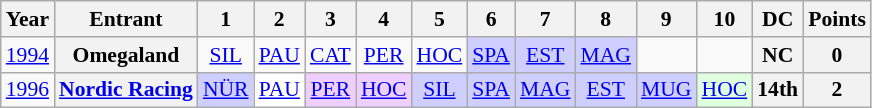<table class="wikitable" style="text-align:center; font-size:90%">
<tr>
<th>Year</th>
<th>Entrant</th>
<th>1</th>
<th>2</th>
<th>3</th>
<th>4</th>
<th>5</th>
<th>6</th>
<th>7</th>
<th>8</th>
<th>9</th>
<th>10</th>
<th>DC</th>
<th>Points</th>
</tr>
<tr>
<td><a href='#'>1994</a></td>
<th>Omegaland</th>
<td><a href='#'>SIL</a></td>
<td><a href='#'>PAU</a></td>
<td><a href='#'>CAT</a></td>
<td><a href='#'>PER</a></td>
<td><a href='#'>HOC</a></td>
<td style="background:#CFCFFF;"><a href='#'>SPA</a><br></td>
<td style="background:#CFCFFF;"><a href='#'>EST</a><br></td>
<td style="background:#CFCFFF;"><a href='#'>MAG</a><br></td>
<td></td>
<td></td>
<th>NC</th>
<th>0</th>
</tr>
<tr>
<td><a href='#'>1996</a></td>
<th><a href='#'>Nordic Racing</a></th>
<td style="background:#CFCFFF;"><a href='#'>NÜR</a><br></td>
<td style="background:#FFFFFF;"><a href='#'>PAU</a><br></td>
<td style="background:#EFCFFF;"><a href='#'>PER</a><br></td>
<td style="background:#EFCFFF;"><a href='#'>HOC</a><br></td>
<td style="background:#CFCFFF;"><a href='#'>SIL</a><br></td>
<td style="background:#CFCFFF;"><a href='#'>SPA</a><br></td>
<td style="background:#CFCFFF;"><a href='#'>MAG</a><br></td>
<td style="background:#CFCFFF;"><a href='#'>EST</a><br></td>
<td style="background:#CFCFFF;"><a href='#'>MUG</a><br></td>
<td style="background:#DFFFDF;"><a href='#'>HOC</a><br></td>
<th>14th</th>
<th>2</th>
</tr>
</table>
